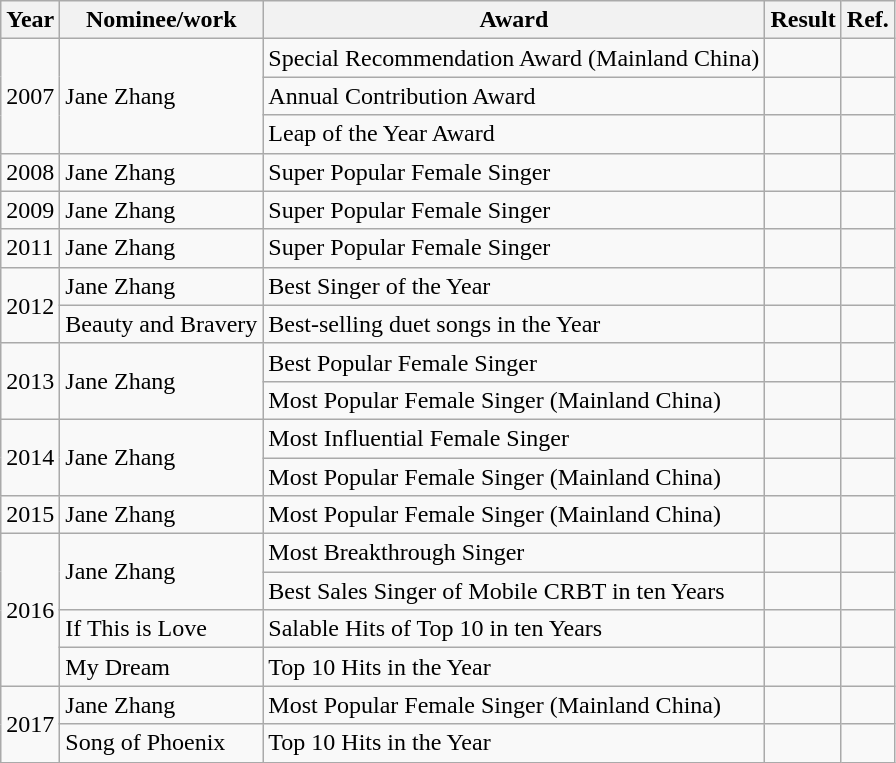<table class="wikitable">
<tr>
<th>Year</th>
<th>Nominee/work</th>
<th>Award</th>
<th><strong>Result</strong></th>
<th>Ref.</th>
</tr>
<tr>
<td rowspan="3">2007</td>
<td rowspan="3">Jane Zhang</td>
<td>Special Recommendation Award (Mainland China)</td>
<td></td>
<td></td>
</tr>
<tr>
<td>Annual Contribution Award</td>
<td></td>
<td></td>
</tr>
<tr>
<td>Leap of the Year Award</td>
<td></td>
<td></td>
</tr>
<tr>
<td>2008</td>
<td>Jane Zhang</td>
<td>Super Popular Female Singer</td>
<td></td>
<td></td>
</tr>
<tr>
<td>2009</td>
<td>Jane Zhang</td>
<td>Super Popular Female Singer</td>
<td></td>
<td></td>
</tr>
<tr>
<td>2011</td>
<td>Jane Zhang</td>
<td>Super Popular Female Singer</td>
<td></td>
<td></td>
</tr>
<tr>
<td rowspan="2">2012</td>
<td>Jane Zhang</td>
<td>Best Singer of the Year</td>
<td></td>
<td></td>
</tr>
<tr>
<td>Beauty and Bravery</td>
<td>Best-selling duet songs in the Year</td>
<td></td>
<td></td>
</tr>
<tr>
<td rowspan="2">2013</td>
<td rowspan="2">Jane Zhang</td>
<td>Best Popular Female Singer</td>
<td></td>
<td></td>
</tr>
<tr>
<td>Most Popular Female Singer (Mainland China)</td>
<td></td>
<td></td>
</tr>
<tr>
<td rowspan="2">2014</td>
<td rowspan="2">Jane Zhang</td>
<td>Most Influential Female Singer</td>
<td></td>
<td></td>
</tr>
<tr>
<td>Most Popular Female Singer (Mainland China)</td>
<td></td>
<td></td>
</tr>
<tr>
<td>2015</td>
<td>Jane Zhang</td>
<td>Most Popular Female Singer (Mainland China)</td>
<td></td>
<td></td>
</tr>
<tr>
<td rowspan="4">2016</td>
<td rowspan="2">Jane Zhang</td>
<td>Most Breakthrough Singer</td>
<td></td>
<td></td>
</tr>
<tr>
<td>Best Sales Singer of Mobile CRBT in ten Years</td>
<td></td>
<td></td>
</tr>
<tr>
<td>If This is Love</td>
<td>Salable Hits of Top 10 in ten Years</td>
<td></td>
<td></td>
</tr>
<tr>
<td>My Dream</td>
<td>Top 10 Hits in the Year</td>
<td></td>
<td></td>
</tr>
<tr>
<td rowspan="2">2017</td>
<td>Jane Zhang</td>
<td>Most Popular Female Singer (Mainland China)</td>
<td></td>
<td></td>
</tr>
<tr>
<td>Song of Phoenix</td>
<td>Top 10 Hits in the Year</td>
<td></td>
<td></td>
</tr>
</table>
